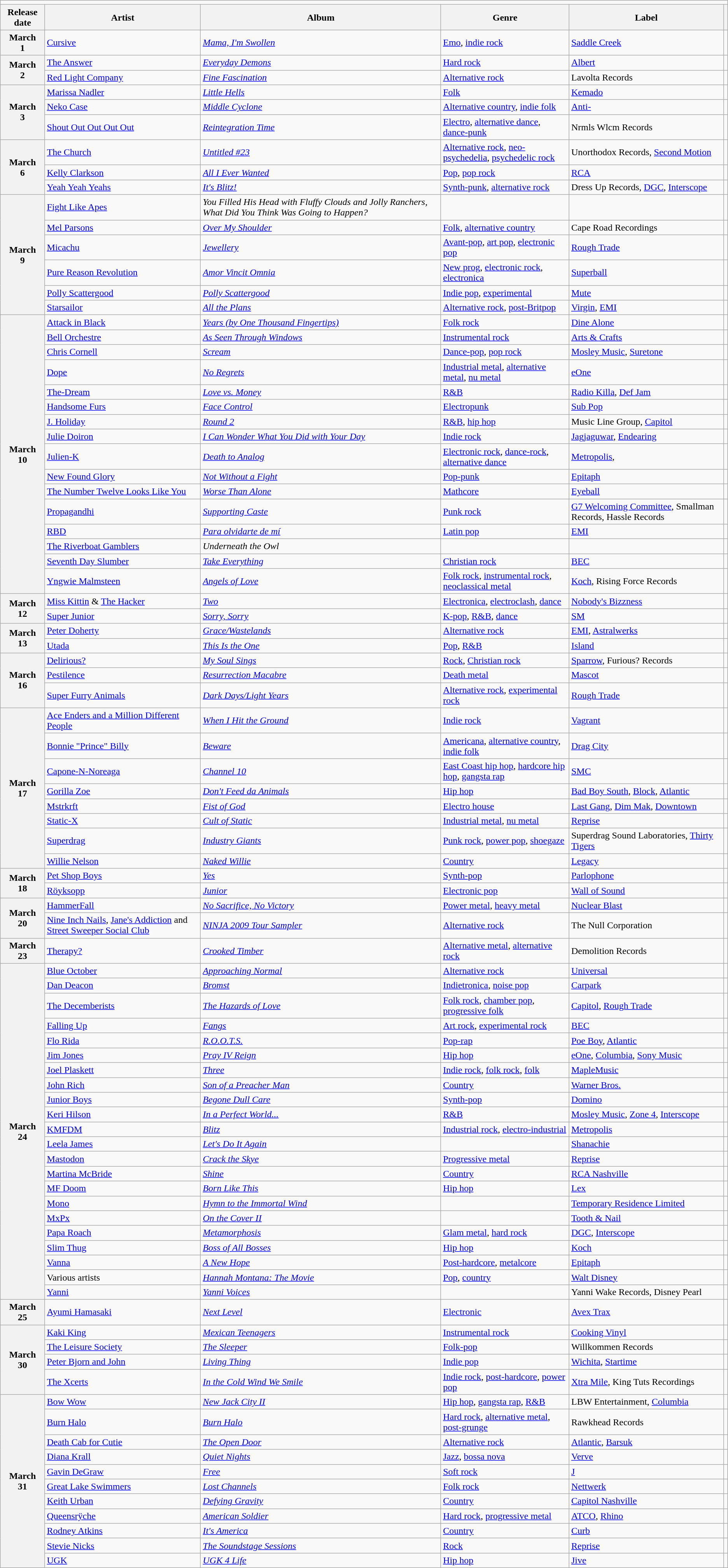<table class="wikitable plainrowheaders">
<tr>
<td colspan="6" style="text-align:center;"></td>
</tr>
<tr>
<th scope="col">Release date</th>
<th scope="col">Artist</th>
<th scope="col">Album</th>
<th scope="col">Genre</th>
<th scope="col">Label</th>
<th scope="col"></th>
</tr>
<tr>
<th scope="row" style="text-align:center;">March<br>1</th>
<td><a href='#'>Cursive</a></td>
<td><em><a href='#'>Mama, I'm Swollen</a></em></td>
<td><a href='#'>Emo</a>, <a href='#'>indie rock</a></td>
<td><a href='#'>Saddle Creek</a></td>
<td></td>
</tr>
<tr>
<th scope="row" rowspan="2" style="text-align:center;">March<br>2</th>
<td><a href='#'>The Answer</a></td>
<td><em><a href='#'>Everyday Demons</a></em></td>
<td><a href='#'>Hard rock</a></td>
<td><a href='#'>Albert</a></td>
<td></td>
</tr>
<tr>
<td><a href='#'>Red Light Company</a></td>
<td><em><a href='#'>Fine Fascination</a></em></td>
<td><a href='#'>Alternative rock</a></td>
<td>Lavolta Records</td>
<td></td>
</tr>
<tr>
<th scope="row" rowspan="3" style="text-align:center;">March<br>3</th>
<td><a href='#'>Marissa Nadler</a></td>
<td><em><a href='#'>Little Hells</a></em></td>
<td><a href='#'>Folk</a></td>
<td><a href='#'>Kemado</a></td>
<td></td>
</tr>
<tr>
<td><a href='#'>Neko Case</a></td>
<td><em><a href='#'>Middle Cyclone</a></em></td>
<td><a href='#'>Alternative country</a>, <a href='#'>indie folk</a></td>
<td><a href='#'>Anti-</a></td>
<td></td>
</tr>
<tr>
<td><a href='#'>Shout Out Out Out Out</a></td>
<td><em><a href='#'>Reintegration Time</a></em></td>
<td><a href='#'>Electro</a>, <a href='#'>alternative dance</a>, <a href='#'>dance-punk</a></td>
<td>Nrmls Wlcm Records</td>
<td></td>
</tr>
<tr>
<th scope="row" rowspan="3" style="text-align:center;">March<br>6</th>
<td><a href='#'>The Church</a></td>
<td><em><a href='#'>Untitled #23</a></em></td>
<td><a href='#'>Alternative rock</a>, <a href='#'>neo-psychedelia</a>, <a href='#'>psychedelic rock</a></td>
<td>Unorthodox Records, <a href='#'>Second Motion</a></td>
<td></td>
</tr>
<tr>
<td><a href='#'>Kelly Clarkson</a></td>
<td><em><a href='#'>All I Ever Wanted</a></em></td>
<td><a href='#'>Pop</a>, <a href='#'>pop rock</a></td>
<td><a href='#'>RCA</a></td>
<td></td>
</tr>
<tr>
<td><a href='#'>Yeah Yeah Yeahs</a></td>
<td><em><a href='#'>It's Blitz!</a></em></td>
<td><a href='#'>Synth-punk</a>, <a href='#'>alternative rock</a></td>
<td>Dress Up Records, <a href='#'>DGC</a>, <a href='#'>Interscope</a></td>
<td></td>
</tr>
<tr>
<th scope="row" rowspan="6" style="text-align:center;">March<br>9</th>
<td><a href='#'>Fight Like Apes</a></td>
<td><em>You Filled His Head with Fluffy Clouds and Jolly Ranchers, What Did You Think Was Going to Happen?</em></td>
<td></td>
<td></td>
<td></td>
</tr>
<tr>
<td><a href='#'>Mel Parsons</a></td>
<td><em><a href='#'>Over My Shoulder</a></em></td>
<td><a href='#'>Folk</a>, <a href='#'>alternative country</a></td>
<td>Cape Road Recordings</td>
<td></td>
</tr>
<tr>
<td><a href='#'>Micachu</a></td>
<td><em><a href='#'>Jewellery</a></em></td>
<td><a href='#'>Avant-pop</a>, <a href='#'>art pop</a>, <a href='#'>electronic pop</a></td>
<td><a href='#'>Rough Trade</a></td>
<td></td>
</tr>
<tr>
<td><a href='#'>Pure Reason Revolution</a></td>
<td><em><a href='#'>Amor Vincit Omnia</a></em></td>
<td><a href='#'>New prog</a>, <a href='#'>electronic rock</a>, <a href='#'>electronica</a></td>
<td><a href='#'>Superball</a></td>
<td></td>
</tr>
<tr>
<td><a href='#'>Polly Scattergood</a></td>
<td><em><a href='#'>Polly Scattergood</a></em></td>
<td><a href='#'>Indie pop</a>, <a href='#'>experimental</a></td>
<td><a href='#'>Mute</a></td>
<td></td>
</tr>
<tr>
<td><a href='#'>Starsailor</a></td>
<td><em><a href='#'>All the Plans</a></em></td>
<td><a href='#'>Alternative rock</a>, <a href='#'>post-Britpop</a></td>
<td><a href='#'>Virgin</a>, <a href='#'>EMI</a></td>
<td></td>
</tr>
<tr>
<th scope="row" rowspan="16" style="text-align:center;">March<br>10</th>
<td><a href='#'>Attack in Black</a></td>
<td><em><a href='#'>Years (by One Thousand Fingertips)</a></em></td>
<td><a href='#'>Folk rock</a></td>
<td><a href='#'>Dine Alone</a></td>
<td></td>
</tr>
<tr>
<td><a href='#'>Bell Orchestre</a></td>
<td><em><a href='#'>As Seen Through Windows</a></em></td>
<td><a href='#'>Instrumental rock</a></td>
<td><a href='#'>Arts & Crafts</a></td>
<td></td>
</tr>
<tr>
<td><a href='#'>Chris Cornell</a></td>
<td><em><a href='#'>Scream</a></em></td>
<td><a href='#'>Dance-pop</a>, <a href='#'>pop rock</a></td>
<td><a href='#'>Mosley Music</a>, <a href='#'>Suretone</a></td>
<td></td>
</tr>
<tr>
<td><a href='#'>Dope</a></td>
<td><em><a href='#'>No Regrets</a></em></td>
<td><a href='#'>Industrial metal</a>, <a href='#'>alternative metal</a>, <a href='#'>nu metal</a></td>
<td><a href='#'>eOne</a></td>
<td></td>
</tr>
<tr>
<td><a href='#'>The-Dream</a></td>
<td><em><a href='#'>Love vs. Money</a></em></td>
<td><a href='#'>R&B</a></td>
<td><a href='#'>Radio Killa</a>, <a href='#'>Def Jam</a></td>
<td></td>
</tr>
<tr>
<td><a href='#'>Handsome Furs</a></td>
<td><em><a href='#'>Face Control</a></em></td>
<td><a href='#'>Electropunk</a></td>
<td><a href='#'>Sub Pop</a></td>
<td></td>
</tr>
<tr>
<td><a href='#'>J. Holiday</a></td>
<td><em><a href='#'>Round 2</a></em></td>
<td><a href='#'>R&B</a>, <a href='#'>hip hop</a></td>
<td>Music Line Group, <a href='#'>Capitol</a></td>
<td></td>
</tr>
<tr>
<td><a href='#'>Julie Doiron</a></td>
<td><em><a href='#'>I Can Wonder What You Did with Your Day</a></em></td>
<td><a href='#'>Indie rock</a></td>
<td><a href='#'>Jagjaguwar</a>, <a href='#'>Endearing</a></td>
<td></td>
</tr>
<tr>
<td><a href='#'>Julien-K</a></td>
<td><em><a href='#'>Death to Analog</a></em></td>
<td><a href='#'>Electronic rock</a>, <a href='#'>dance-rock</a>, <a href='#'>alternative dance</a></td>
<td><a href='#'>Metropolis</a>,</td>
<td></td>
</tr>
<tr>
<td><a href='#'>New Found Glory</a></td>
<td><em><a href='#'>Not Without a Fight</a></em></td>
<td><a href='#'>Pop-punk</a></td>
<td><a href='#'>Epitaph</a></td>
<td></td>
</tr>
<tr>
<td><a href='#'>The Number Twelve Looks Like You</a></td>
<td><em><a href='#'>Worse Than Alone</a></em></td>
<td><a href='#'>Mathcore</a></td>
<td><a href='#'>Eyeball</a></td>
<td></td>
</tr>
<tr>
<td><a href='#'>Propagandhi</a></td>
<td><em><a href='#'>Supporting Caste</a></em></td>
<td><a href='#'>Punk rock</a></td>
<td><a href='#'>G7 Welcoming Committee</a>, Smallman Records, Hassle Records</td>
<td></td>
</tr>
<tr>
<td><a href='#'>RBD</a></td>
<td><em><a href='#'>Para olvidarte de mí</a></em></td>
<td><a href='#'>Latin pop</a></td>
<td><a href='#'>EMI</a></td>
<td></td>
</tr>
<tr>
<td><a href='#'>The Riverboat Gamblers</a></td>
<td><em>Underneath the Owl</em></td>
<td></td>
<td></td>
<td></td>
</tr>
<tr>
<td><a href='#'>Seventh Day Slumber</a></td>
<td><em><a href='#'>Take Everything</a></em></td>
<td><a href='#'>Christian rock</a></td>
<td><a href='#'>BEC</a></td>
<td></td>
</tr>
<tr>
<td><a href='#'>Yngwie Malmsteen</a></td>
<td><em><a href='#'>Angels of Love</a></em></td>
<td><a href='#'>Folk rock</a>, <a href='#'>instrumental rock</a>, <a href='#'>neoclassical metal</a></td>
<td><a href='#'>Koch</a>, Rising Force Records</td>
<td></td>
</tr>
<tr>
<th scope="row" rowspan="2" style="text-align:center;">March<br>12</th>
<td><a href='#'>Miss Kittin</a> & <a href='#'>The Hacker</a></td>
<td><em><a href='#'>Two</a></em></td>
<td><a href='#'>Electronica</a>, <a href='#'>electroclash</a>, <a href='#'>dance</a></td>
<td><a href='#'>Nobody's Bizzness</a></td>
<td></td>
</tr>
<tr>
<td><a href='#'>Super Junior</a></td>
<td><em><a href='#'>Sorry, Sorry</a></em></td>
<td><a href='#'>K-pop</a>, <a href='#'>R&B</a>, <a href='#'>dance</a></td>
<td><a href='#'>SM</a></td>
<td></td>
</tr>
<tr>
<th scope="row" rowspan="2" style="text-align:center;">March<br>13</th>
<td><a href='#'>Peter Doherty</a></td>
<td><em><a href='#'>Grace/Wastelands</a></em></td>
<td><a href='#'>Alternative rock</a></td>
<td><a href='#'>EMI</a>, <a href='#'>Astralwerks</a></td>
<td></td>
</tr>
<tr>
<td><a href='#'>Utada</a></td>
<td><em><a href='#'>This Is the One</a></em></td>
<td><a href='#'>Pop</a>, <a href='#'>R&B</a></td>
<td><a href='#'>Island</a></td>
<td></td>
</tr>
<tr>
<th scope="row" rowspan="3" style="text-align:center;">March<br>16</th>
<td><a href='#'>Delirious?</a></td>
<td><em><a href='#'>My Soul Sings</a></em></td>
<td><a href='#'>Rock</a>, <a href='#'>Christian rock</a></td>
<td><a href='#'>Sparrow</a>, Furious? Records</td>
<td></td>
</tr>
<tr>
<td><a href='#'>Pestilence</a></td>
<td><em><a href='#'>Resurrection Macabre</a></em></td>
<td><a href='#'>Death metal</a></td>
<td><a href='#'>Mascot</a></td>
<td></td>
</tr>
<tr>
<td><a href='#'>Super Furry Animals</a></td>
<td><em><a href='#'>Dark Days/Light Years</a></em></td>
<td><a href='#'>Alternative rock</a>, <a href='#'>experimental rock</a></td>
<td><a href='#'>Rough Trade</a></td>
<td></td>
</tr>
<tr>
<th scope="row" rowspan="8" style="text-align:center;">March<br>17</th>
<td><a href='#'>Ace Enders and a Million Different People</a></td>
<td><em><a href='#'>When I Hit the Ground</a></em></td>
<td><a href='#'>Indie rock</a></td>
<td><a href='#'>Vagrant</a></td>
<td></td>
</tr>
<tr>
<td><a href='#'>Bonnie "Prince" Billy</a></td>
<td><em><a href='#'>Beware</a></em></td>
<td><a href='#'>Americana</a>, <a href='#'>alternative country</a>, <a href='#'>indie folk</a></td>
<td><a href='#'>Drag City</a></td>
<td></td>
</tr>
<tr>
<td><a href='#'>Capone-N-Noreaga</a></td>
<td><em><a href='#'>Channel 10</a></em></td>
<td><a href='#'>East Coast hip hop</a>, <a href='#'>hardcore hip hop</a>, <a href='#'>gangsta rap</a></td>
<td><a href='#'>SMC</a></td>
<td></td>
</tr>
<tr>
<td><a href='#'>Gorilla Zoe</a></td>
<td><em><a href='#'>Don't Feed da Animals</a></em></td>
<td><a href='#'>Hip hop</a></td>
<td><a href='#'>Bad Boy South</a>, <a href='#'>Block</a>, <a href='#'>Atlantic</a></td>
<td></td>
</tr>
<tr>
<td><a href='#'>Mstrkrft</a></td>
<td><em><a href='#'>Fist of God</a></em></td>
<td><a href='#'>Electro house</a></td>
<td><a href='#'>Last Gang</a>, <a href='#'>Dim Mak</a>, <a href='#'>Downtown</a></td>
<td></td>
</tr>
<tr>
<td><a href='#'>Static-X</a></td>
<td><em><a href='#'>Cult of Static</a></em></td>
<td><a href='#'>Industrial metal</a>, <a href='#'>nu metal</a></td>
<td><a href='#'>Reprise</a></td>
<td></td>
</tr>
<tr>
<td><a href='#'>Superdrag</a></td>
<td><em><a href='#'>Industry Giants</a></em></td>
<td><a href='#'>Punk rock</a>, <a href='#'>power pop</a>, <a href='#'>shoegaze</a></td>
<td>Superdrag Sound Laboratories, <a href='#'>Thirty Tigers</a></td>
<td></td>
</tr>
<tr>
<td><a href='#'>Willie Nelson</a></td>
<td><em><a href='#'>Naked Willie</a></em></td>
<td><a href='#'>Country</a></td>
<td><a href='#'>Legacy</a></td>
<td></td>
</tr>
<tr>
<th scope="row" rowspan="2" style="text-align:center;">March<br>18</th>
<td><a href='#'>Pet Shop Boys</a></td>
<td><em><a href='#'>Yes</a></em></td>
<td><a href='#'>Synth-pop</a></td>
<td><a href='#'>Parlophone</a></td>
<td></td>
</tr>
<tr>
<td><a href='#'>Röyksopp</a></td>
<td><em><a href='#'>Junior</a></em></td>
<td><a href='#'>Electronic pop</a></td>
<td><a href='#'>Wall of Sound</a></td>
<td></td>
</tr>
<tr>
<th scope="row" rowspan="2" style="text-align:center;">March<br>20</th>
<td><a href='#'>HammerFall</a></td>
<td><em><a href='#'>No Sacrifice, No Victory</a></em></td>
<td><a href='#'>Power metal</a>, <a href='#'>heavy metal</a></td>
<td><a href='#'>Nuclear Blast</a></td>
<td></td>
</tr>
<tr>
<td><a href='#'>Nine Inch Nails</a>, <a href='#'>Jane's Addiction</a> and <a href='#'>Street Sweeper Social Club</a></td>
<td><em><a href='#'>NINJA 2009 Tour Sampler</a></em></td>
<td><a href='#'>Alternative rock</a></td>
<td>The Null Corporation</td>
<td></td>
</tr>
<tr>
<th scope="row" style="text-align:center;">March<br>23</th>
<td><a href='#'>Therapy?</a></td>
<td><em><a href='#'>Crooked Timber</a></em></td>
<td><a href='#'>Alternative metal</a>, <a href='#'>alternative rock</a></td>
<td>Demolition Records</td>
<td></td>
</tr>
<tr>
<th scope="row" rowspan="22" style="text-align:center;">March<br>24</th>
<td><a href='#'>Blue October</a></td>
<td><em><a href='#'>Approaching Normal</a></em></td>
<td><a href='#'>Alternative rock</a></td>
<td><a href='#'>Universal</a></td>
<td></td>
</tr>
<tr>
<td><a href='#'>Dan Deacon</a></td>
<td><em><a href='#'>Bromst</a></em></td>
<td><a href='#'>Indietronica</a>, <a href='#'>noise pop</a></td>
<td><a href='#'>Carpark</a></td>
<td></td>
</tr>
<tr>
<td><a href='#'>The Decemberists</a></td>
<td><em><a href='#'>The Hazards of Love</a></em></td>
<td><a href='#'>Folk rock</a>, <a href='#'>chamber pop</a>, <a href='#'>progressive folk</a></td>
<td><a href='#'>Capitol</a>, <a href='#'>Rough Trade</a></td>
<td></td>
</tr>
<tr>
<td><a href='#'>Falling Up</a></td>
<td><em><a href='#'>Fangs</a></em></td>
<td><a href='#'>Art rock</a>, <a href='#'>experimental rock</a></td>
<td><a href='#'>BEC</a></td>
<td></td>
</tr>
<tr>
<td><a href='#'>Flo Rida</a></td>
<td><em><a href='#'>R.O.O.T.S.</a></em></td>
<td><a href='#'>Pop-rap</a></td>
<td><a href='#'>Poe Boy</a>, <a href='#'>Atlantic</a></td>
<td></td>
</tr>
<tr>
<td><a href='#'>Jim Jones</a></td>
<td><em><a href='#'>Pray IV Reign</a></em></td>
<td><a href='#'>Hip hop</a></td>
<td><a href='#'>eOne</a>, <a href='#'>Columbia</a>, <a href='#'>Sony Music</a></td>
<td></td>
</tr>
<tr>
<td><a href='#'>Joel Plaskett</a></td>
<td><em><a href='#'>Three</a></em></td>
<td><a href='#'>Indie rock</a>, <a href='#'>folk rock</a>, <a href='#'>folk</a></td>
<td><a href='#'>MapleMusic</a></td>
<td></td>
</tr>
<tr>
<td><a href='#'>John Rich</a></td>
<td><em><a href='#'>Son of a Preacher Man</a></em></td>
<td><a href='#'>Country</a></td>
<td><a href='#'>Warner Bros.</a></td>
<td></td>
</tr>
<tr>
<td><a href='#'>Junior Boys</a></td>
<td><em><a href='#'>Begone Dull Care</a></em></td>
<td><a href='#'>Synth-pop</a></td>
<td><a href='#'>Domino</a></td>
<td></td>
</tr>
<tr>
<td><a href='#'>Keri Hilson</a></td>
<td><em><a href='#'>In a Perfect World...</a></em></td>
<td><a href='#'>R&B</a></td>
<td><a href='#'>Mosley Music</a>, <a href='#'>Zone 4</a>, <a href='#'>Interscope</a></td>
<td></td>
</tr>
<tr>
<td><a href='#'>KMFDM</a></td>
<td><em><a href='#'>Blitz</a></em></td>
<td><a href='#'>Industrial rock</a>, <a href='#'>electro-industrial</a></td>
<td><a href='#'>Metropolis</a></td>
<td></td>
</tr>
<tr>
<td><a href='#'>Leela James</a></td>
<td><em><a href='#'>Let's Do It Again</a></em></td>
<td></td>
<td><a href='#'>Shanachie</a></td>
<td></td>
</tr>
<tr>
<td><a href='#'>Mastodon</a></td>
<td><em><a href='#'>Crack the Skye</a></em></td>
<td><a href='#'>Progressive metal</a></td>
<td><a href='#'>Reprise</a></td>
<td></td>
</tr>
<tr>
<td><a href='#'>Martina McBride</a></td>
<td><em><a href='#'>Shine</a></em></td>
<td><a href='#'>Country</a></td>
<td><a href='#'>RCA Nashville</a></td>
<td></td>
</tr>
<tr>
<td><a href='#'>MF Doom</a></td>
<td><em><a href='#'>Born Like This</a></em></td>
<td><a href='#'>Hip hop</a></td>
<td><a href='#'>Lex</a></td>
<td></td>
</tr>
<tr>
<td><a href='#'>Mono</a></td>
<td><em><a href='#'>Hymn to the Immortal Wind</a></em></td>
<td></td>
<td><a href='#'>Temporary Residence Limited</a></td>
<td></td>
</tr>
<tr>
<td><a href='#'>MxPx</a></td>
<td><em><a href='#'>On the Cover II</a></em></td>
<td></td>
<td><a href='#'>Tooth & Nail</a></td>
<td></td>
</tr>
<tr>
<td><a href='#'>Papa Roach</a></td>
<td><em><a href='#'>Metamorphosis</a></em></td>
<td><a href='#'>Glam metal</a>, <a href='#'>hard rock</a></td>
<td><a href='#'>DGC</a>, <a href='#'>Interscope</a></td>
<td></td>
</tr>
<tr>
<td><a href='#'>Slim Thug</a></td>
<td><em><a href='#'>Boss of All Bosses</a></em></td>
<td><a href='#'>Hip hop</a></td>
<td><a href='#'>Koch</a></td>
<td></td>
</tr>
<tr>
<td><a href='#'>Vanna</a></td>
<td><em><a href='#'>A New Hope</a></em></td>
<td><a href='#'>Post-hardcore</a>, <a href='#'>metalcore</a></td>
<td><a href='#'>Epitaph</a></td>
<td></td>
</tr>
<tr>
<td>Various artists</td>
<td><em><a href='#'>Hannah Montana: The Movie</a></em></td>
<td><a href='#'>Pop</a>, <a href='#'>country</a></td>
<td><a href='#'>Walt Disney</a></td>
<td></td>
</tr>
<tr>
<td><a href='#'>Yanni</a></td>
<td><em><a href='#'>Yanni Voices</a></em></td>
<td></td>
<td>Yanni Wake Records, Disney Pearl</td>
<td></td>
</tr>
<tr>
<th scope="row" style="text-align:center;">March<br>25</th>
<td><a href='#'>Ayumi Hamasaki</a></td>
<td><em><a href='#'>Next Level</a></em></td>
<td><a href='#'>Electronic</a></td>
<td><a href='#'>Avex Trax</a></td>
<td></td>
</tr>
<tr>
<th scope="row" rowspan="4" style="text-align:center;">March<br>30</th>
<td><a href='#'>Kaki King</a></td>
<td><em><a href='#'>Mexican Teenagers</a></em></td>
<td><a href='#'>Instrumental rock</a></td>
<td><a href='#'>Cooking Vinyl</a></td>
<td></td>
</tr>
<tr>
<td><a href='#'>The Leisure Society</a></td>
<td><em><a href='#'>The Sleeper</a></em></td>
<td><a href='#'>Folk-pop</a></td>
<td>Willkommen Records</td>
<td></td>
</tr>
<tr>
<td><a href='#'>Peter Bjorn and John</a></td>
<td><em><a href='#'>Living Thing</a></em></td>
<td><a href='#'>Indie pop</a></td>
<td><a href='#'>Wichita</a>, <a href='#'>Startime</a></td>
<td></td>
</tr>
<tr>
<td><a href='#'>The Xcerts</a></td>
<td><em><a href='#'>In the Cold Wind We Smile</a></em></td>
<td><a href='#'>Indie rock</a>, <a href='#'>post-hardcore</a>, <a href='#'>power pop</a></td>
<td><a href='#'>Xtra Mile</a>, King Tuts Recordings</td>
<td></td>
</tr>
<tr>
<th scope="row" rowspan="11" style="text-align:center;">March<br>31</th>
<td><a href='#'>Bow Wow</a></td>
<td><em><a href='#'>New Jack City II</a></em></td>
<td><a href='#'>Hip hop</a>, <a href='#'>gangsta rap</a>, <a href='#'>R&B</a></td>
<td>LBW Entertainment, <a href='#'>Columbia</a></td>
<td></td>
</tr>
<tr>
<td><a href='#'>Burn Halo</a></td>
<td><em><a href='#'>Burn Halo</a></em></td>
<td><a href='#'>Hard rock</a>, <a href='#'>alternative metal</a>, <a href='#'>post-grunge</a></td>
<td>Rawkhead Records</td>
<td></td>
</tr>
<tr>
<td><a href='#'>Death Cab for Cutie</a></td>
<td><em><a href='#'>The Open Door</a></em></td>
<td><a href='#'>Alternative rock</a></td>
<td><a href='#'>Atlantic</a>, <a href='#'>Barsuk</a></td>
<td></td>
</tr>
<tr>
<td><a href='#'>Diana Krall</a></td>
<td><em><a href='#'>Quiet Nights</a></em></td>
<td><a href='#'>Jazz</a>, <a href='#'>bossa nova</a></td>
<td><a href='#'>Verve</a></td>
<td></td>
</tr>
<tr>
<td><a href='#'>Gavin DeGraw</a></td>
<td><em><a href='#'>Free</a></em></td>
<td><a href='#'>Soft rock</a></td>
<td><a href='#'>J</a></td>
<td></td>
</tr>
<tr>
<td><a href='#'>Great Lake Swimmers</a></td>
<td><em><a href='#'>Lost Channels</a></em></td>
<td><a href='#'>Folk rock</a></td>
<td><a href='#'>Nettwerk</a></td>
<td></td>
</tr>
<tr>
<td><a href='#'>Keith Urban</a></td>
<td><em><a href='#'>Defying Gravity</a></em></td>
<td><a href='#'>Country</a></td>
<td><a href='#'>Capitol Nashville</a></td>
<td></td>
</tr>
<tr>
<td><a href='#'>Queensrÿche</a></td>
<td><em><a href='#'>American Soldier</a></em></td>
<td><a href='#'>Hard rock</a>, <a href='#'>progressive metal</a></td>
<td><a href='#'>ATCO</a>, <a href='#'>Rhino</a></td>
<td></td>
</tr>
<tr>
<td><a href='#'>Rodney Atkins</a></td>
<td><em><a href='#'>It's America</a></em></td>
<td><a href='#'>Country</a></td>
<td><a href='#'>Curb</a></td>
<td></td>
</tr>
<tr>
<td><a href='#'>Stevie Nicks</a></td>
<td><em><a href='#'>The Soundstage Sessions</a></em></td>
<td><a href='#'>Rock</a></td>
<td><a href='#'>Reprise</a></td>
<td></td>
</tr>
<tr>
<td><a href='#'>UGK</a></td>
<td><em><a href='#'>UGK 4 Life</a></em></td>
<td><a href='#'>Hip hop</a></td>
<td><a href='#'>Jive</a></td>
<td></td>
</tr>
</table>
